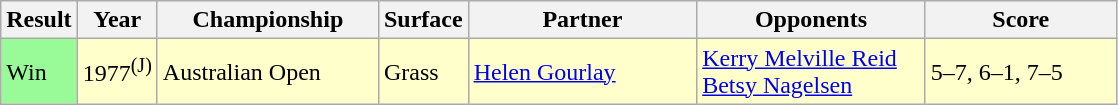<table class="sortable wikitable">
<tr>
<th>Result</th>
<th>Year</th>
<th style="width:140px">Championship</th>
<th style="width:50px">Surface</th>
<th style="width:145px">Partner</th>
<th style="width:145px">Opponents</th>
<th style="width:120px" class="unsortable">Score</th>
</tr>
<tr style="background:#ffc;">
<td style="background:#98fb98;">Win</td>
<td>1977<sup>(J)</sup></td>
<td>Australian Open</td>
<td>Grass</td>
<td> <a href='#'>Helen Gourlay</a></td>
<td> <a href='#'>Kerry Melville Reid</a><br> <a href='#'>Betsy Nagelsen</a></td>
<td>5–7, 6–1, 7–5</td>
</tr>
</table>
